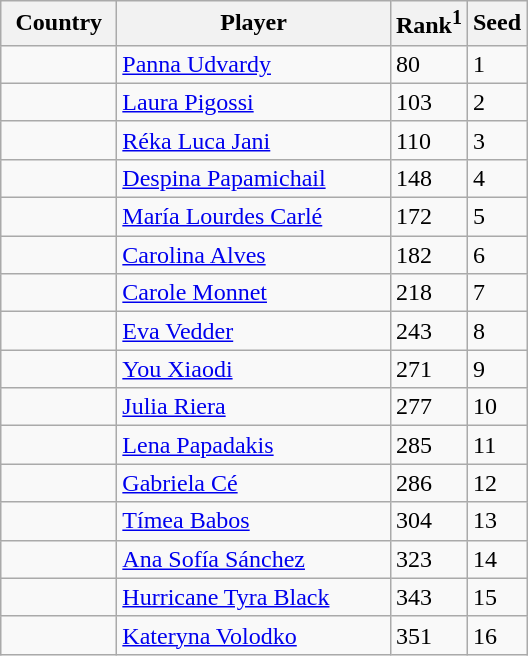<table class="sortable wikitable">
<tr>
<th width="70">Country</th>
<th width="175">Player</th>
<th>Rank<sup>1</sup></th>
<th>Seed</th>
</tr>
<tr>
<td></td>
<td><a href='#'>Panna Udvardy</a></td>
<td>80</td>
<td>1</td>
</tr>
<tr>
<td></td>
<td><a href='#'>Laura Pigossi</a></td>
<td>103</td>
<td>2</td>
</tr>
<tr>
<td></td>
<td><a href='#'>Réka Luca Jani</a></td>
<td>110</td>
<td>3</td>
</tr>
<tr>
<td></td>
<td><a href='#'>Despina Papamichail</a></td>
<td>148</td>
<td>4</td>
</tr>
<tr>
<td></td>
<td><a href='#'>María Lourdes Carlé</a></td>
<td>172</td>
<td>5</td>
</tr>
<tr>
<td></td>
<td><a href='#'>Carolina Alves</a></td>
<td>182</td>
<td>6</td>
</tr>
<tr>
<td></td>
<td><a href='#'>Carole Monnet</a></td>
<td>218</td>
<td>7</td>
</tr>
<tr>
<td></td>
<td><a href='#'>Eva Vedder</a></td>
<td>243</td>
<td>8</td>
</tr>
<tr>
<td></td>
<td><a href='#'>You Xiaodi</a></td>
<td>271</td>
<td>9</td>
</tr>
<tr>
<td></td>
<td><a href='#'>Julia Riera</a></td>
<td>277</td>
<td>10</td>
</tr>
<tr>
<td></td>
<td><a href='#'>Lena Papadakis</a></td>
<td>285</td>
<td>11</td>
</tr>
<tr>
<td></td>
<td><a href='#'>Gabriela Cé</a></td>
<td>286</td>
<td>12</td>
</tr>
<tr>
<td></td>
<td><a href='#'>Tímea Babos</a></td>
<td>304</td>
<td>13</td>
</tr>
<tr>
<td></td>
<td><a href='#'>Ana Sofía Sánchez</a></td>
<td>323</td>
<td>14</td>
</tr>
<tr>
<td></td>
<td><a href='#'>Hurricane Tyra Black</a></td>
<td>343</td>
<td>15</td>
</tr>
<tr>
<td></td>
<td><a href='#'>Kateryna Volodko</a></td>
<td>351</td>
<td>16</td>
</tr>
</table>
